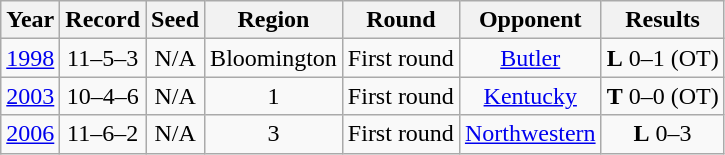<table class="wikitable" border="1">
<tr align="center">
<th>Year</th>
<th>Record</th>
<th>Seed</th>
<th>Region</th>
<th>Round</th>
<th>Opponent</th>
<th>Results</th>
</tr>
<tr align="center">
<td><a href='#'>1998</a></td>
<td>11–5–3</td>
<td>N/A</td>
<td>Bloomington</td>
<td>First round</td>
<td><a href='#'>Butler</a></td>
<td><strong>L</strong> 0–1 (OT)</td>
</tr>
<tr align="center">
<td><a href='#'>2003</a></td>
<td>10–4–6</td>
<td>N/A</td>
<td>1</td>
<td>First round</td>
<td><a href='#'>Kentucky</a></td>
<td><strong>T</strong> 0–0  (OT)</td>
</tr>
<tr align="center">
<td><a href='#'>2006</a></td>
<td>11–6–2</td>
<td>N/A</td>
<td>3</td>
<td>First round</td>
<td><a href='#'>Northwestern</a></td>
<td><strong>L</strong> 0–3</td>
</tr>
</table>
